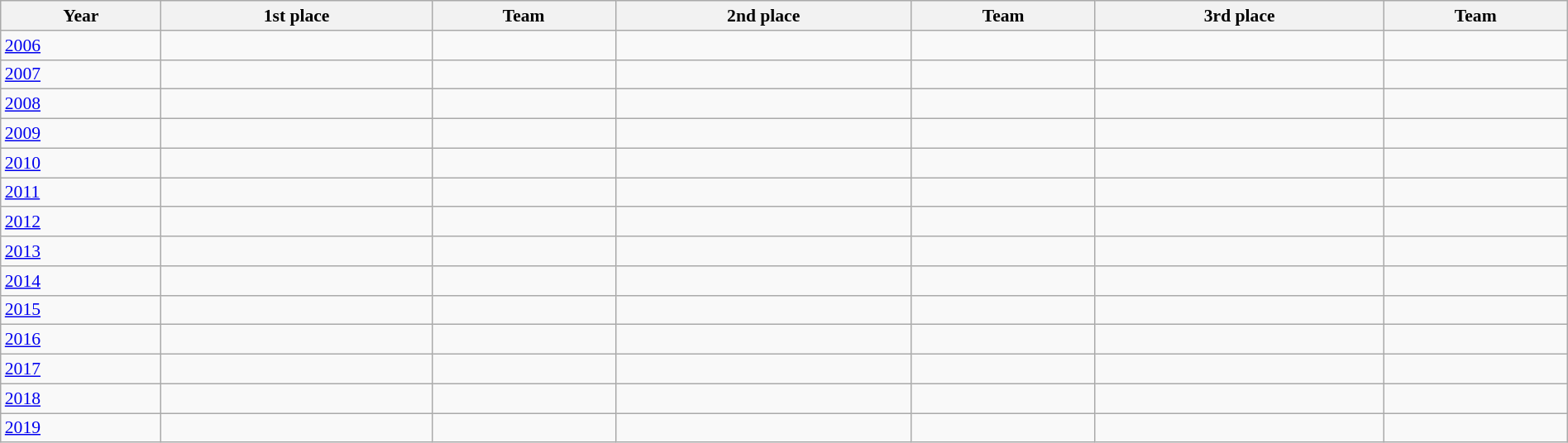<table class=wikitable style="font-size:90%" width="100%">
<tr>
<th>Year</th>
<th>1st place</th>
<th>Team</th>
<th>2nd place</th>
<th>Team</th>
<th>3rd place</th>
<th>Team</th>
</tr>
<tr>
<td><a href='#'>2006</a></td>
<td></td>
<td></td>
<td><s></s></td>
<td><s></s></td>
<td></td>
<td></td>
</tr>
<tr>
<td><a href='#'>2007</a></td>
<td></td>
<td></td>
<td></td>
<td></td>
<td></td>
<td></td>
</tr>
<tr>
<td><a href='#'>2008</a></td>
<td></td>
<td></td>
<td></td>
<td></td>
<td></td>
<td></td>
</tr>
<tr>
<td><a href='#'>2009</a></td>
<td></td>
<td></td>
<td></td>
<td></td>
<td></td>
<td></td>
</tr>
<tr>
<td><a href='#'>2010</a></td>
<td></td>
<td></td>
<td></td>
<td></td>
<td></td>
<td></td>
</tr>
<tr>
<td><a href='#'>2011</a></td>
<td></td>
<td></td>
<td></td>
<td></td>
<td></td>
<td></td>
</tr>
<tr>
<td><a href='#'>2012</a></td>
<td></td>
<td></td>
<td></td>
<td></td>
<td></td>
<td></td>
</tr>
<tr>
<td><a href='#'>2013</a></td>
<td></td>
<td></td>
<td></td>
<td></td>
<td></td>
<td></td>
</tr>
<tr>
<td><a href='#'>2014</a></td>
<td></td>
<td></td>
<td></td>
<td></td>
<td></td>
<td></td>
</tr>
<tr>
<td><a href='#'>2015</a></td>
<td></td>
<td></td>
<td></td>
<td></td>
<td></td>
<td></td>
</tr>
<tr>
<td><a href='#'>2016</a></td>
<td></td>
<td></td>
<td></td>
<td></td>
<td></td>
<td></td>
</tr>
<tr>
<td><a href='#'>2017</a></td>
<td></td>
<td></td>
<td></td>
<td></td>
<td></td>
<td></td>
</tr>
<tr>
<td><a href='#'>2018</a></td>
<td></td>
<td></td>
<td></td>
<td></td>
<td></td>
<td></td>
</tr>
<tr>
<td><a href='#'>2019</a></td>
<td></td>
<td></td>
<td></td>
<td></td>
<td></td>
<td></td>
</tr>
</table>
